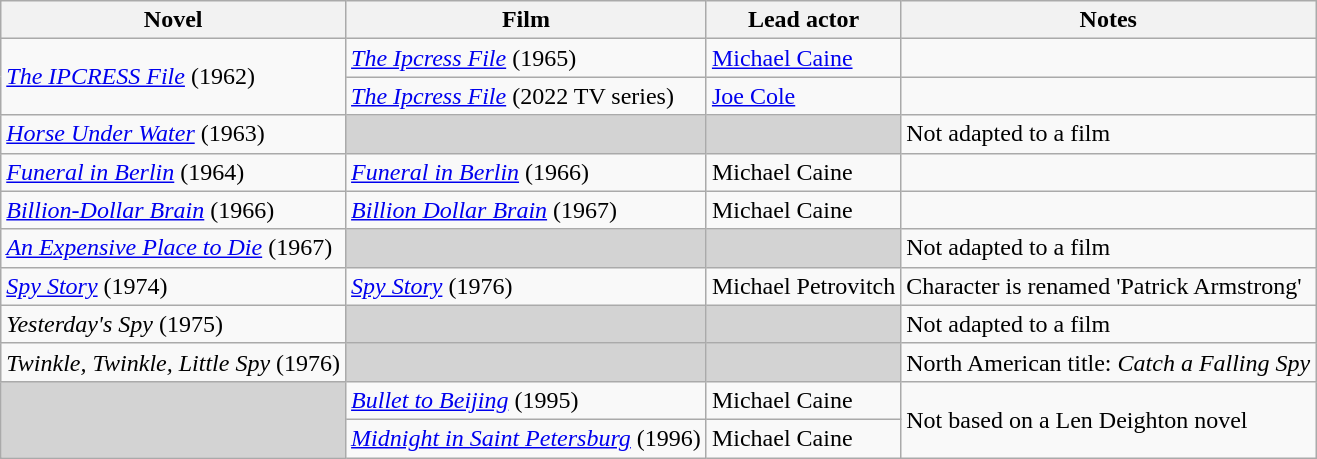<table class="wikitable sortable" style="font-size:100%;">
<tr>
<th>Novel</th>
<th>Film</th>
<th>Lead actor</th>
<th class="unsortable">Notes</th>
</tr>
<tr>
<td rowspan="2"><em><a href='#'>The IPCRESS File</a></em> (1962)</td>
<td><em><a href='#'>The Ipcress File</a></em> (1965)</td>
<td><a href='#'>Michael Caine</a></td>
<td></td>
</tr>
<tr>
<td><em><a href='#'>The Ipcress File</a></em> (2022 TV series)</td>
<td><a href='#'>Joe Cole</a></td>
<td></td>
</tr>
<tr>
<td><em><a href='#'>Horse Under Water</a></em> (1963)</td>
<td colspan="1" style="background-color:lightgrey;"> </td>
<td colspan="1" style="background-color:lightgrey;"> </td>
<td>Not adapted to a film</td>
</tr>
<tr>
<td><em><a href='#'>Funeral in Berlin</a></em> (1964)</td>
<td><em><a href='#'>Funeral in Berlin</a></em> (1966)</td>
<td>Michael Caine</td>
<td></td>
</tr>
<tr>
<td><em><a href='#'>Billion-Dollar Brain</a></em> (1966)</td>
<td><em><a href='#'>Billion Dollar Brain</a></em> (1967)</td>
<td>Michael Caine</td>
<td></td>
</tr>
<tr>
<td><em><a href='#'>An Expensive Place to Die</a></em> (1967)</td>
<td colspan="1" style="background-color:lightgrey;"> </td>
<td colspan="1" style="background-color:lightgrey;"> </td>
<td>Not adapted to a film</td>
</tr>
<tr>
<td><em><a href='#'>Spy Story</a></em> (1974)</td>
<td><em><a href='#'>Spy Story</a></em> (1976)</td>
<td>Michael Petrovitch</td>
<td>Character is renamed 'Patrick Armstrong'</td>
</tr>
<tr>
<td><em>Yesterday's Spy</em> (1975)</td>
<td colspan="1" style="background-color:lightgrey;"> </td>
<td colspan="1" style="background-color:lightgrey;"> </td>
<td>Not adapted to a film</td>
</tr>
<tr>
<td><em>Twinkle, Twinkle, Little Spy</em> (1976)</td>
<td colspan="1" style="background-color:lightgrey;"> </td>
<td colspan="1" style="background-color:lightgrey;"> </td>
<td>North American title: <em>Catch a Falling Spy</em></td>
</tr>
<tr>
<td colspan="1" rowspan="2" style="background-color:lightgrey;"> </td>
<td><em><a href='#'>Bullet to Beijing</a></em> (1995)</td>
<td>Michael Caine</td>
<td rowspan="2">Not based on a Len Deighton novel</td>
</tr>
<tr>
<td><em><a href='#'>Midnight in Saint Petersburg</a></em> (1996)</td>
<td>Michael Caine</td>
</tr>
</table>
